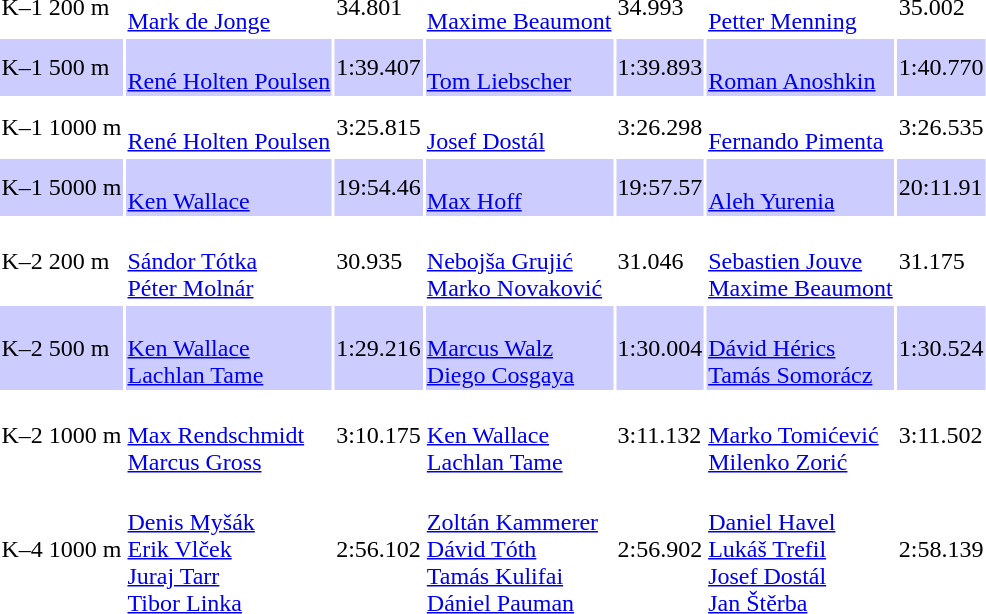<table>
<tr>
<td>K–1 200 m</td>
<td><br><a href='#'>Mark de Jonge</a></td>
<td>34.801</td>
<td><br><a href='#'>Maxime Beaumont</a></td>
<td>34.993</td>
<td><br><a href='#'>Petter Menning</a></td>
<td>35.002</td>
</tr>
<tr bgcolor=ccccff>
<td>K–1 500 m</td>
<td><br><a href='#'>René Holten Poulsen</a></td>
<td>1:39.407</td>
<td><br><a href='#'>Tom Liebscher</a></td>
<td>1:39.893</td>
<td><br><a href='#'>Roman Anoshkin</a></td>
<td>1:40.770</td>
</tr>
<tr>
<td>K–1 1000 m</td>
<td><br><a href='#'>René Holten Poulsen</a></td>
<td>3:25.815</td>
<td><br><a href='#'>Josef Dostál</a></td>
<td>3:26.298</td>
<td><br><a href='#'>Fernando Pimenta</a></td>
<td>3:26.535</td>
</tr>
<tr bgcolor=ccccff>
<td>K–1 5000 m</td>
<td><br><a href='#'>Ken Wallace</a></td>
<td>19:54.46</td>
<td><br><a href='#'>Max Hoff</a></td>
<td>19:57.57</td>
<td><br><a href='#'>Aleh Yurenia</a></td>
<td>20:11.91</td>
</tr>
<tr>
<td>K–2 200 m</td>
<td><br><a href='#'>Sándor Tótka</a><br><a href='#'>Péter Molnár</a></td>
<td>30.935</td>
<td><br><a href='#'>Nebojša Grujić</a><br><a href='#'>Marko Novaković</a></td>
<td>31.046</td>
<td><br><a href='#'>Sebastien Jouve</a><br><a href='#'>Maxime Beaumont</a></td>
<td>31.175</td>
</tr>
<tr bgcolor=ccccff>
<td>K–2 500 m</td>
<td><br><a href='#'>Ken Wallace</a><br><a href='#'>Lachlan Tame</a></td>
<td>1:29.216</td>
<td><br><a href='#'>Marcus Walz</a><br><a href='#'>Diego Cosgaya</a></td>
<td>1:30.004</td>
<td><br><a href='#'>Dávid Hérics</a><br><a href='#'>Tamás Somorácz</a></td>
<td>1:30.524</td>
</tr>
<tr>
<td>K–2 1000 m</td>
<td><br><a href='#'>Max Rendschmidt</a><br><a href='#'>Marcus Gross</a></td>
<td>3:10.175</td>
<td><br><a href='#'>Ken Wallace</a><br><a href='#'>Lachlan Tame</a></td>
<td>3:11.132</td>
<td><br><a href='#'>Marko Tomićević</a><br><a href='#'>Milenko Zorić</a></td>
<td>3:11.502</td>
</tr>
<tr>
<td>K–4 1000 m</td>
<td><br><a href='#'>Denis Myšák</a><br><a href='#'>Erik Vlček</a><br><a href='#'>Juraj Tarr</a><br><a href='#'>Tibor Linka</a></td>
<td>2:56.102</td>
<td><br><a href='#'>Zoltán Kammerer</a><br><a href='#'>Dávid Tóth</a><br><a href='#'>Tamás Kulifai</a><br><a href='#'>Dániel Pauman</a></td>
<td>2:56.902</td>
<td><br><a href='#'>Daniel Havel</a><br><a href='#'>Lukáš Trefil</a><br><a href='#'>Josef Dostál</a><br><a href='#'>Jan Štěrba</a></td>
<td>2:58.139</td>
</tr>
</table>
